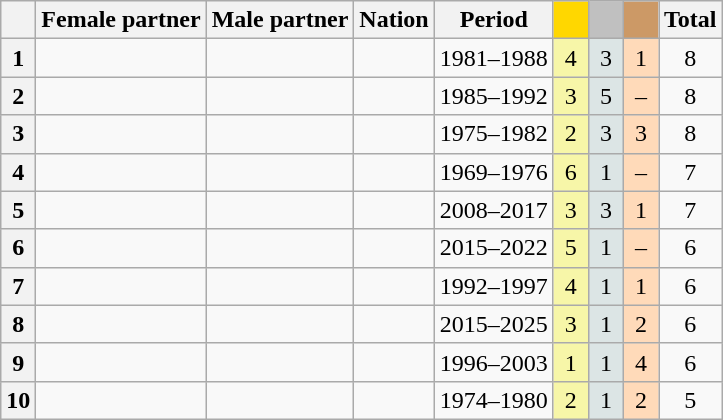<table class="wikitable sortable" style="text-align:center">
<tr>
<th scope="col"></th>
<th scope="col">Female partner</th>
<th scope="col">Male partner</th>
<th scope="col">Nation</th>
<th scope="col" class="unsortable">Period</th>
<th scope="col" style="width:1em; background-color:gold"></th>
<th scope="col" style="width:1em;background-color:silver"></th>
<th scope="col" style="width:1em;background-color:#CC9966"></th>
<th scope="col">Total</th>
</tr>
<tr>
<th scope="row">1</th>
<td align="left"></td>
<td align="left"></td>
<td align="left"></td>
<td>1981–1988</td>
<td bgcolor="#F7F6A8">4</td>
<td bgcolor="#DCE5E5">3</td>
<td bgcolor="#FFDAB9">1</td>
<td>8</td>
</tr>
<tr>
<th scope="row">2</th>
<td align="left"></td>
<td align="left"></td>
<td align="left" data-sort-value="Soviet Union"><br></td>
<td>1985–1992</td>
<td bgcolor="#F7F6A8">3</td>
<td bgcolor="#DCE5E5">5</td>
<td bgcolor="#FFDAB9">–</td>
<td>8</td>
</tr>
<tr>
<th scope="row">3</th>
<td align="left"></td>
<td align="left"></td>
<td align="left"></td>
<td>1975–1982</td>
<td bgcolor="#F7F6A8">2</td>
<td bgcolor="#DCE5E5">3</td>
<td bgcolor="#FFDAB9">3</td>
<td>8</td>
</tr>
<tr>
<th scope="row">4</th>
<td align="left"></td>
<td align="left"></td>
<td align="left"></td>
<td>1969–1976</td>
<td bgcolor="#F7F6A8">6</td>
<td bgcolor="#DCE5E5">1</td>
<td bgcolor="#FFDAB9">–</td>
<td>7</td>
</tr>
<tr>
<th scope="row">5</th>
<td align="left"></td>
<td align="left"></td>
<td align="left"></td>
<td>2008–2017</td>
<td bgcolor="#F7F6A8">3</td>
<td bgcolor="#DCE5E5">3</td>
<td bgcolor="#FFDAB9">1</td>
<td>7</td>
</tr>
<tr>
<th scope="row">6</th>
<td align="left"></td>
<td align="left"></td>
<td align="left"></td>
<td>2015–2022</td>
<td bgcolor="#F7F6A8">5</td>
<td bgcolor="#DCE5E5">1</td>
<td bgcolor="#FFDAB9">–</td>
<td>6</td>
</tr>
<tr>
<th scope="row">7</th>
<td align="left"></td>
<td align="left"></td>
<td align="left" data-sort-value="Russia"><br></td>
<td>1992–1997</td>
<td bgcolor="#F7F6A8">4</td>
<td bgcolor="#DCE5E5">1</td>
<td bgcolor="#FFDAB9">1</td>
<td>6</td>
</tr>
<tr>
<th scope="row">8</th>
<td align="left"></td>
<td align="left"></td>
<td align="left"></td>
<td>2015–2025</td>
<td bgcolor="#F7F6A8">3</td>
<td bgcolor="#DCE5E5">1</td>
<td bgcolor="#FFDAB9">2</td>
<td>6</td>
</tr>
<tr>
<th scope="row">9</th>
<td align="left"></td>
<td align="left"></td>
<td align="left"></td>
<td>1996–2003</td>
<td bgcolor="#F7F6A8">1</td>
<td bgcolor="#DCE5E5">1</td>
<td bgcolor="#FFDAB9">4</td>
<td>6</td>
</tr>
<tr>
<th scope="row">10</th>
<td align="left"></td>
<td align="left"></td>
<td align="left"></td>
<td>1974–1980</td>
<td bgcolor="#F7F6A8">2</td>
<td bgcolor="#DCE5E5">1</td>
<td bgcolor="#FFDAB9">2</td>
<td>5</td>
</tr>
</table>
